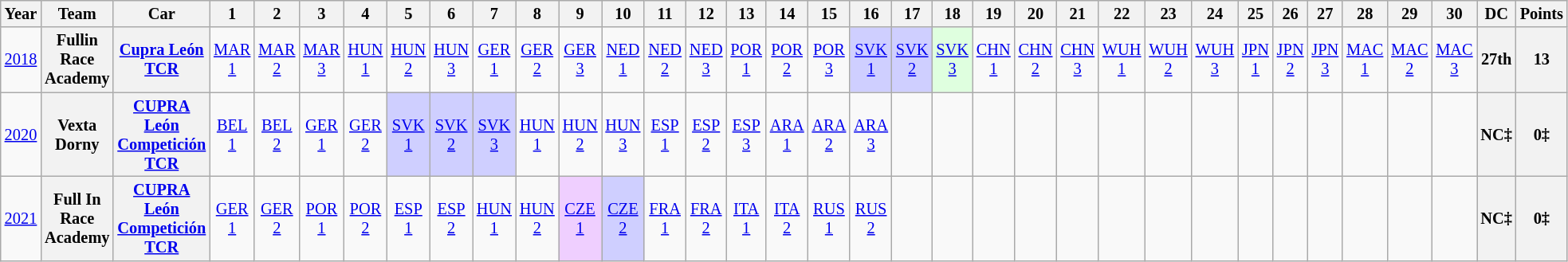<table class="wikitable" style="text-align:center; font-size:85%">
<tr>
<th>Year</th>
<th>Team</th>
<th>Car</th>
<th>1</th>
<th>2</th>
<th>3</th>
<th>4</th>
<th>5</th>
<th>6</th>
<th>7</th>
<th>8</th>
<th>9</th>
<th>10</th>
<th>11</th>
<th>12</th>
<th>13</th>
<th>14</th>
<th>15</th>
<th>16</th>
<th>17</th>
<th>18</th>
<th>19</th>
<th>20</th>
<th>21</th>
<th>22</th>
<th>23</th>
<th>24</th>
<th>25</th>
<th>26</th>
<th>27</th>
<th>28</th>
<th>29</th>
<th>30</th>
<th>DC</th>
<th>Points</th>
</tr>
<tr>
<td><a href='#'>2018</a></td>
<th>Fullin Race Academy</th>
<th><a href='#'>Cupra León TCR</a></th>
<td><a href='#'>MAR<br>1</a></td>
<td><a href='#'>MAR<br>2</a></td>
<td><a href='#'>MAR<br>3</a></td>
<td><a href='#'>HUN<br>1</a></td>
<td><a href='#'>HUN<br>2</a></td>
<td><a href='#'>HUN<br>3</a></td>
<td><a href='#'>GER<br>1</a></td>
<td><a href='#'>GER<br>2</a></td>
<td><a href='#'>GER<br>3</a></td>
<td><a href='#'>NED<br>1</a></td>
<td><a href='#'>NED<br>2</a></td>
<td><a href='#'>NED<br>3</a></td>
<td><a href='#'>POR<br>1</a></td>
<td><a href='#'>POR<br>2</a></td>
<td><a href='#'>POR<br>3</a></td>
<td style="background:#CFCFFF;"><a href='#'>SVK<br>1</a><br></td>
<td style="background:#CFCFFF;"><a href='#'>SVK<br>2</a><br></td>
<td style="background:#DFFFDF;"><a href='#'>SVK<br>3</a><br></td>
<td><a href='#'>CHN<br>1</a></td>
<td><a href='#'>CHN<br>2</a></td>
<td><a href='#'>CHN<br>3</a></td>
<td><a href='#'>WUH<br>1</a></td>
<td><a href='#'>WUH<br>2</a></td>
<td><a href='#'>WUH<br>3</a></td>
<td><a href='#'>JPN<br>1</a></td>
<td><a href='#'>JPN<br>2</a></td>
<td><a href='#'>JPN<br>3</a></td>
<td><a href='#'>MAC<br>1</a></td>
<td><a href='#'>MAC<br>2</a></td>
<td><a href='#'>MAC<br>3</a></td>
<th>27th</th>
<th>13</th>
</tr>
<tr>
<td><a href='#'>2020</a></td>
<th>Vexta Dorny</th>
<th><a href='#'>CUPRA León Competición TCR</a></th>
<td><a href='#'>BEL<br>1</a></td>
<td><a href='#'>BEL<br>2</a></td>
<td><a href='#'>GER<br>1</a></td>
<td><a href='#'>GER<br>2</a></td>
<td style="background:#CFCFFF;"><a href='#'>SVK<br>1</a><br></td>
<td style="background:#CFCFFF;"><a href='#'>SVK<br>2</a><br></td>
<td style="background:#CFCFFF;"><a href='#'>SVK<br>3</a><br></td>
<td><a href='#'>HUN<br>1</a></td>
<td><a href='#'>HUN<br>2</a></td>
<td><a href='#'>HUN<br>3</a></td>
<td><a href='#'>ESP<br>1</a></td>
<td><a href='#'>ESP<br>2</a></td>
<td><a href='#'>ESP<br>3</a></td>
<td><a href='#'>ARA<br>1</a></td>
<td><a href='#'>ARA<br>2</a></td>
<td><a href='#'>ARA<br>3</a></td>
<td></td>
<td></td>
<td></td>
<td></td>
<td></td>
<td></td>
<td></td>
<td></td>
<td></td>
<td></td>
<td></td>
<td></td>
<td></td>
<td></td>
<th>NC‡</th>
<th>0‡</th>
</tr>
<tr>
<td><a href='#'>2021</a></td>
<th>Full In Race Academy</th>
<th><a href='#'>CUPRA León Competición TCR</a></th>
<td><a href='#'>GER<br>1</a></td>
<td><a href='#'>GER<br>2</a></td>
<td><a href='#'>POR<br>1</a></td>
<td><a href='#'>POR<br>2</a></td>
<td><a href='#'>ESP<br>1</a></td>
<td><a href='#'>ESP<br>2</a></td>
<td><a href='#'>HUN<br>1</a></td>
<td><a href='#'>HUN<br>2</a></td>
<td style="background:#EFCFFF;"><a href='#'>CZE<br>1</a><br></td>
<td style="background:#CFCFFF;"><a href='#'>CZE<br>2</a><br></td>
<td><a href='#'>FRA<br>1</a></td>
<td><a href='#'>FRA<br>2</a></td>
<td><a href='#'>ITA<br>1</a></td>
<td><a href='#'>ITA<br>2</a></td>
<td><a href='#'>RUS<br>1</a></td>
<td><a href='#'>RUS<br>2</a></td>
<td></td>
<td></td>
<td></td>
<td></td>
<td></td>
<td></td>
<td></td>
<td></td>
<td></td>
<td></td>
<td></td>
<td></td>
<td></td>
<td></td>
<th>NC‡</th>
<th>0‡</th>
</tr>
</table>
